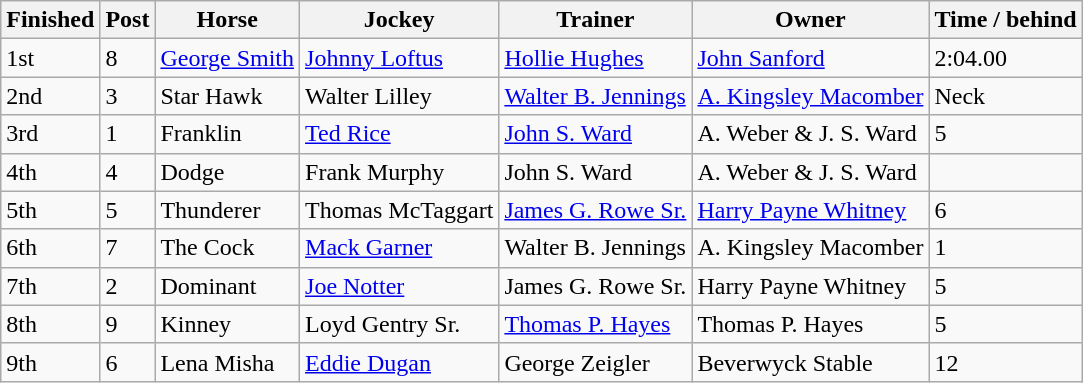<table class="wikitable">
<tr>
<th>Finished</th>
<th>Post</th>
<th>Horse</th>
<th>Jockey</th>
<th>Trainer</th>
<th>Owner</th>
<th>Time / behind</th>
</tr>
<tr>
<td>1st</td>
<td>8</td>
<td><a href='#'>George Smith</a></td>
<td><a href='#'>Johnny Loftus</a></td>
<td><a href='#'>Hollie Hughes</a></td>
<td><a href='#'>John Sanford</a></td>
<td>2:04.00</td>
</tr>
<tr>
<td>2nd</td>
<td>3</td>
<td>Star Hawk</td>
<td>Walter Lilley</td>
<td><a href='#'>Walter B. Jennings</a></td>
<td><a href='#'>A. Kingsley Macomber</a></td>
<td>Neck</td>
</tr>
<tr>
<td>3rd</td>
<td>1</td>
<td>Franklin</td>
<td><a href='#'>Ted Rice</a></td>
<td><a href='#'>John S. Ward</a></td>
<td>A. Weber & J. S. Ward</td>
<td>5</td>
</tr>
<tr>
<td>4th</td>
<td>4</td>
<td>Dodge</td>
<td>Frank Murphy</td>
<td>John S. Ward</td>
<td>A. Weber & J. S. Ward</td>
<td></td>
</tr>
<tr>
<td>5th</td>
<td>5</td>
<td>Thunderer</td>
<td>Thomas McTaggart</td>
<td><a href='#'>James G. Rowe Sr.</a></td>
<td><a href='#'>Harry Payne Whitney</a></td>
<td>6</td>
</tr>
<tr>
<td>6th</td>
<td>7</td>
<td>The Cock</td>
<td><a href='#'>Mack Garner</a></td>
<td>Walter B. Jennings</td>
<td>A. Kingsley Macomber</td>
<td>1</td>
</tr>
<tr>
<td>7th</td>
<td>2</td>
<td>Dominant</td>
<td><a href='#'>Joe Notter</a></td>
<td>James G. Rowe Sr.</td>
<td>Harry Payne Whitney</td>
<td>5</td>
</tr>
<tr>
<td>8th</td>
<td>9</td>
<td>Kinney</td>
<td>Loyd Gentry Sr.</td>
<td><a href='#'>Thomas P. Hayes</a></td>
<td>Thomas P. Hayes</td>
<td>5</td>
</tr>
<tr>
<td>9th</td>
<td>6</td>
<td>Lena Misha</td>
<td><a href='#'>Eddie Dugan</a></td>
<td>George Zeigler</td>
<td>Beverwyck Stable</td>
<td>12</td>
</tr>
</table>
